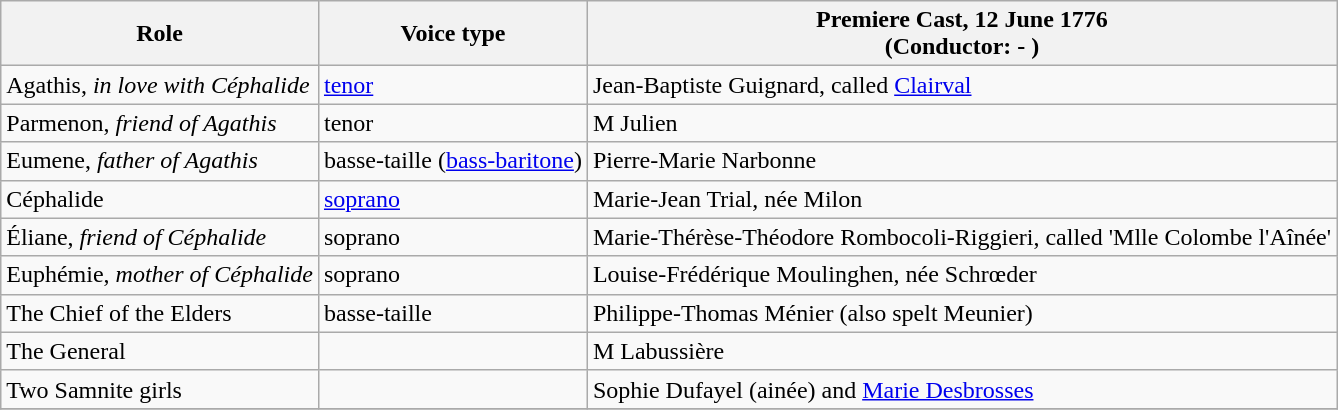<table class="wikitable">
<tr>
<th>Role</th>
<th>Voice type</th>
<th>Premiere Cast, 12 June 1776<br>(Conductor: - )</th>
</tr>
<tr>
<td>Agathis, <em>in love with Céphalide</em></td>
<td><a href='#'>tenor</a></td>
<td>Jean-Baptiste Guignard, called <a href='#'>Clairval</a></td>
</tr>
<tr>
<td>Parmenon, <em>friend of Agathis</em></td>
<td>tenor</td>
<td>M Julien</td>
</tr>
<tr>
<td>Eumene, <em>father of Agathis</em></td>
<td>basse-taille (<a href='#'>bass-baritone</a>)</td>
<td>Pierre-Marie Narbonne</td>
</tr>
<tr>
<td>Céphalide</td>
<td><a href='#'>soprano</a></td>
<td>Marie-Jean Trial, née Milon</td>
</tr>
<tr>
<td>Éliane, <em>friend of Céphalide</em></td>
<td>soprano</td>
<td>Marie-Thérèse-Théodore Rombocoli-Riggieri, called 'Mlle Colombe l'Aînée'</td>
</tr>
<tr>
<td>Euphémie, <em>mother of Céphalide</em></td>
<td>soprano</td>
<td>Louise-Frédérique Moulinghen, née Schrœder</td>
</tr>
<tr>
<td>The Chief of the Elders</td>
<td>basse-taille</td>
<td>Philippe-Thomas Ménier (also spelt Meunier)</td>
</tr>
<tr>
<td>The General</td>
<td></td>
<td>M Labussière</td>
</tr>
<tr>
<td>Two Samnite girls</td>
<td></td>
<td>Sophie Dufayel (ainée) and <a href='#'>Marie Desbrosses</a></td>
</tr>
<tr>
</tr>
</table>
